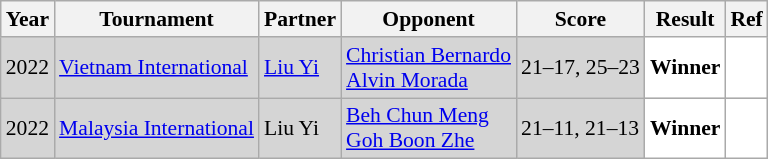<table class="sortable wikitable" style="font-size: 90%">
<tr>
<th>Year</th>
<th>Tournament</th>
<th>Partner</th>
<th>Opponent</th>
<th>Score</th>
<th>Result</th>
<th>Ref</th>
</tr>
<tr style="background:#D5D5D5">
<td align="center">2022</td>
<td align="left"><a href='#'>Vietnam International</a></td>
<td align="left"> <a href='#'>Liu Yi</a></td>
<td align="left"> <a href='#'>Christian Bernardo</a><br> <a href='#'>Alvin Morada</a></td>
<td align="left">21–17, 25–23</td>
<td style="text-align:left; background:white"> <strong>Winner</strong></td>
<td align="center"; bgcolor="white"></td>
</tr>
<tr style="background:#D5D5D5">
<td align="center">2022</td>
<td align="left"><a href='#'>Malaysia International</a></td>
<td align="left"> Liu Yi</td>
<td align="left"> <a href='#'>Beh Chun Meng</a><br> <a href='#'>Goh Boon Zhe</a></td>
<td align="left">21–11, 21–13</td>
<td style="text-align:left; background:white"> <strong>Winner</strong></td>
<td align="center"; bgcolor="white"></td>
</tr>
</table>
